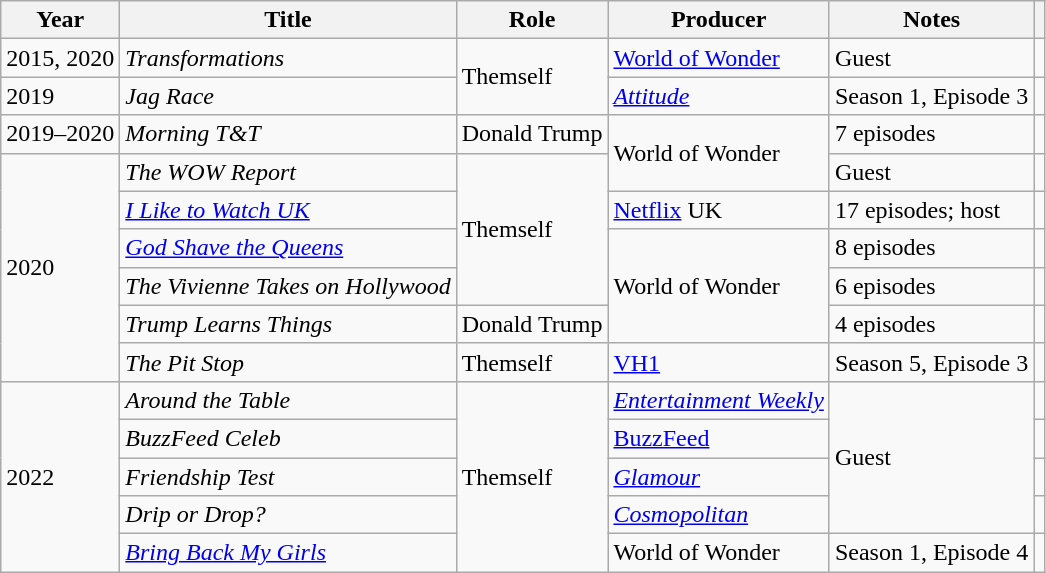<table class="wikitable unsortable">
<tr>
<th>Year</th>
<th>Title</th>
<th>Role</th>
<th>Producer</th>
<th>Notes</th>
<th></th>
</tr>
<tr>
<td>2015, 2020</td>
<td><em>Transformations</em></td>
<td rowspan=2>Themself</td>
<td><a href='#'>World of Wonder</a></td>
<td>Guest</td>
<td align="center"></td>
</tr>
<tr>
<td>2019</td>
<td><em>Jag Race</em></td>
<td><a href='#'><em>Attitude</em></a></td>
<td>Season 1, Episode 3</td>
<td align="center"></td>
</tr>
<tr>
<td>2019–2020</td>
<td><em>Morning T&T</em></td>
<td>Donald Trump</td>
<td rowspan=2>World of Wonder</td>
<td>7 episodes</td>
<td align="center"></td>
</tr>
<tr>
<td rowspan=6>2020</td>
<td><em>The WOW Report</em></td>
<td rowspan=4>Themself</td>
<td>Guest</td>
<td align="center"></td>
</tr>
<tr>
<td><em><a href='#'>I Like to Watch UK</a></em></td>
<td><a href='#'>Netflix</a> UK</td>
<td>17 episodes; host</td>
<td align="center"></td>
</tr>
<tr>
<td><em><a href='#'>God Shave the Queens</a></em></td>
<td rowspan="3">World of Wonder</td>
<td>8 episodes</td>
<td align="center"></td>
</tr>
<tr>
<td><em>The Vivienne Takes on Hollywood</em></td>
<td>6 episodes</td>
<td align="center"></td>
</tr>
<tr>
<td><em>Trump Learns Things</em></td>
<td>Donald Trump</td>
<td>4 episodes</td>
<td align="center"></td>
</tr>
<tr>
<td><em>The Pit Stop</em></td>
<td>Themself</td>
<td><a href='#'>VH1</a></td>
<td>Season 5, Episode 3</td>
<td align="center"></td>
</tr>
<tr>
<td rowspan=5>2022</td>
<td><em>Around the Table</em></td>
<td rowspan=5>Themself</td>
<td><em><a href='#'>Entertainment Weekly</a></em></td>
<td rowspan=4>Guest</td>
<td align="center"></td>
</tr>
<tr>
<td><em>BuzzFeed Celeb</em></td>
<td><a href='#'>BuzzFeed</a></td>
<td align="center"></td>
</tr>
<tr>
<td><em>Friendship Test</em></td>
<td><a href='#'><em>Glamour</em></a></td>
<td align="center"></td>
</tr>
<tr>
<td><em>Drip or Drop?</em></td>
<td><a href='#'><em>Cosmopolitan</em></a></td>
<td align="center"></td>
</tr>
<tr>
<td><em><a href='#'>Bring Back My Girls</a></em></td>
<td>World of Wonder</td>
<td>Season 1, Episode 4</td>
<td align="center"></td>
</tr>
</table>
